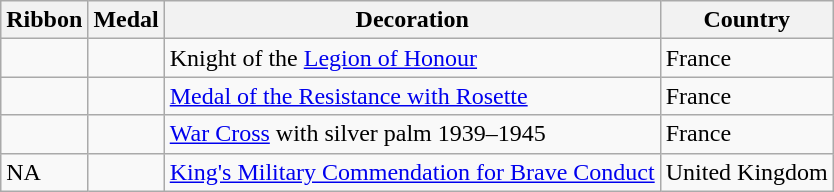<table class="wikitable" style="margin: 1em auto 1em auto;">
<tr>
<th>Ribbon</th>
<th>Medal</th>
<th>Decoration</th>
<th>Country</th>
</tr>
<tr>
<td></td>
<td><div> </div></td>
<td><div>Knight of the <a href='#'>Legion of Honour</a></div></td>
<td><div>France </div></td>
</tr>
<tr>
<td></td>
<td><div>  </div></td>
<td><div><a href='#'>Medal of the Resistance with Rosette</a> </div></td>
<td><div>France </div></td>
</tr>
<tr>
<td></td>
<td><div> </div></td>
<td><div><a href='#'>War Cross</a> with silver palm 1939–1945 </div></td>
<td><div>France </div></td>
</tr>
<tr>
<td><div> NA </div></td>
<td></td>
<td><a href='#'>King's Military Commendation for Brave Conduct</a></td>
<td>United Kingdom</td>
</tr>
</table>
